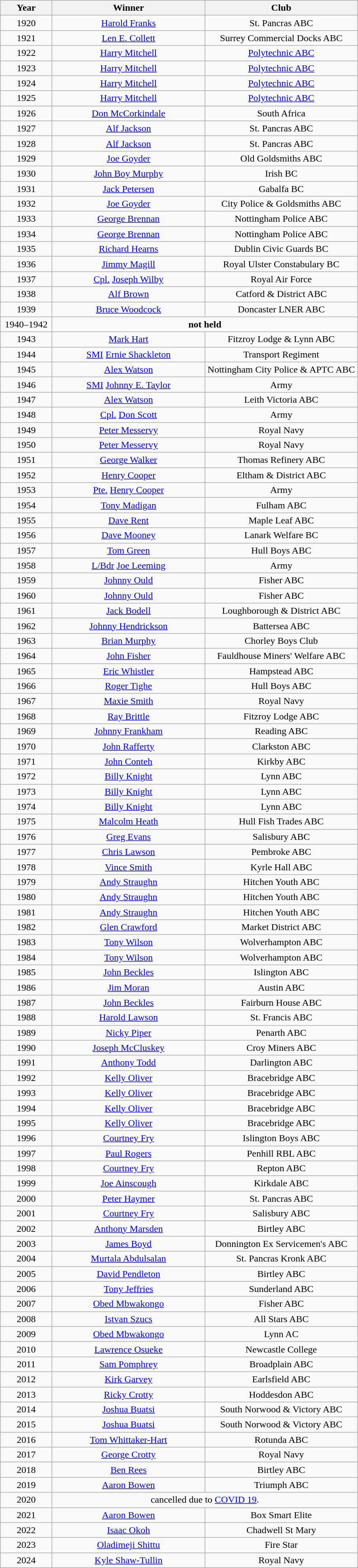<table class="wikitable" style="text-align:center">
<tr>
<th width=80>Year</th>
<th width=250>Winner</th>
<th width=250>Club</th>
</tr>
<tr>
<td>1920</td>
<td><a href='#'>Harold Franks</a></td>
<td>St. Pancras ABC</td>
</tr>
<tr>
<td>1921</td>
<td><a href='#'>Len E. Collett</a></td>
<td>Surrey Commercial Docks ABC</td>
</tr>
<tr>
<td>1922</td>
<td><a href='#'>Harry Mitchell</a></td>
<td><a href='#'>Polytechnic ABC</a></td>
</tr>
<tr>
<td>1923</td>
<td><a href='#'>Harry Mitchell</a></td>
<td><a href='#'>Polytechnic ABC</a></td>
</tr>
<tr>
<td>1924</td>
<td><a href='#'>Harry Mitchell</a></td>
<td><a href='#'>Polytechnic ABC</a></td>
</tr>
<tr>
<td>1925</td>
<td><a href='#'>Harry Mitchell</a></td>
<td><a href='#'>Polytechnic ABC</a></td>
</tr>
<tr>
<td>1926</td>
<td><a href='#'>Don McCorkindale</a></td>
<td>South Africa</td>
</tr>
<tr>
<td>1927</td>
<td><a href='#'>Alf Jackson</a></td>
<td>St. Pancras ABC</td>
</tr>
<tr>
<td>1928</td>
<td><a href='#'>Alf Jackson</a></td>
<td>St. Pancras ABC</td>
</tr>
<tr>
<td>1929</td>
<td><a href='#'>Joe Goyder</a></td>
<td>Old Goldsmiths ABC</td>
</tr>
<tr>
<td>1930</td>
<td><a href='#'>John Boy Murphy</a></td>
<td>Irish BC</td>
</tr>
<tr>
<td>1931</td>
<td><a href='#'>Jack Petersen</a></td>
<td>Gabalfa BC</td>
</tr>
<tr>
<td>1932</td>
<td><a href='#'>Joe Goyder</a></td>
<td>City Police & Goldsmiths ABC</td>
</tr>
<tr>
<td>1933</td>
<td><a href='#'>George Brennan</a></td>
<td>Nottingham Police ABC</td>
</tr>
<tr>
<td>1934</td>
<td><a href='#'>George Brennan</a></td>
<td>Nottingham Police ABC</td>
</tr>
<tr>
<td>1935</td>
<td><a href='#'>Richard Hearns</a></td>
<td>Dublin Civic Guards BC</td>
</tr>
<tr>
<td>1936</td>
<td><a href='#'>Jimmy Magill</a></td>
<td>Royal Ulster Constabulary BC</td>
</tr>
<tr>
<td>1937</td>
<td><a href='#'>Cpl.</a> <a href='#'>Joseph Wilby</a></td>
<td>Royal Air Force</td>
</tr>
<tr>
<td>1938</td>
<td><a href='#'>Alf Brown</a></td>
<td>Catford & District ABC</td>
</tr>
<tr>
<td>1939</td>
<td><a href='#'>Bruce Woodcock</a></td>
<td>Doncaster LNER ABC</td>
</tr>
<tr>
<td>1940–1942</td>
<td colspan=2><strong>not held</strong></td>
</tr>
<tr>
<td>1943</td>
<td><a href='#'>Mark Hart</a></td>
<td>Fitzroy Lodge & Lynn ABC</td>
</tr>
<tr>
<td>1944</td>
<td><a href='#'>SMI</a> <a href='#'>Ernie Shackleton</a></td>
<td>Transport Regiment</td>
</tr>
<tr>
<td>1945</td>
<td><a href='#'>Alex Watson</a></td>
<td>Nottingham City Police & APTC ABC</td>
</tr>
<tr>
<td>1946</td>
<td><a href='#'>SMI</a> <a href='#'>Johnny E. Taylor</a></td>
<td>Army</td>
</tr>
<tr>
<td>1947</td>
<td><a href='#'>Alex Watson</a></td>
<td>Leith Victoria ABC</td>
</tr>
<tr>
<td>1948</td>
<td><a href='#'>Cpl.</a> <a href='#'>Don Scott</a></td>
<td>Army</td>
</tr>
<tr>
<td>1949</td>
<td><a href='#'>Peter Messervy</a></td>
<td>Royal Navy</td>
</tr>
<tr>
<td>1950</td>
<td><a href='#'>Peter Messervy</a></td>
<td>Royal Navy</td>
</tr>
<tr>
<td>1951</td>
<td><a href='#'>George Walker</a></td>
<td>Thomas Refinery ABC</td>
</tr>
<tr>
<td>1952</td>
<td><a href='#'>Henry Cooper</a></td>
<td>Eltham & District ABC</td>
</tr>
<tr>
<td>1953</td>
<td><a href='#'>Pte.</a> <a href='#'>Henry Cooper</a></td>
<td>Army</td>
</tr>
<tr>
<td>1954</td>
<td><a href='#'>Tony Madigan</a></td>
<td>Fulham ABC</td>
</tr>
<tr>
<td>1955</td>
<td><a href='#'>Dave Rent</a></td>
<td>Maple Leaf ABC</td>
</tr>
<tr>
<td>1956</td>
<td><a href='#'>Dave Mooney</a></td>
<td>Lanark Welfare BC</td>
</tr>
<tr>
<td>1957</td>
<td><a href='#'>Tom Green</a></td>
<td>Hull Boys ABC</td>
</tr>
<tr>
<td>1958</td>
<td><a href='#'>L/Bdr</a> <a href='#'>Joe Leeming</a></td>
<td>Army</td>
</tr>
<tr>
<td>1959</td>
<td><a href='#'>Johnny Ould</a></td>
<td>Fisher ABC</td>
</tr>
<tr>
<td>1960</td>
<td><a href='#'>Johnny Ould</a></td>
<td>Fisher ABC</td>
</tr>
<tr>
<td>1961</td>
<td><a href='#'>Jack Bodell</a></td>
<td>Loughborough & District ABC</td>
</tr>
<tr>
<td>1962</td>
<td><a href='#'>Johnny Hendrickson</a></td>
<td>Battersea ABC</td>
</tr>
<tr>
<td>1963</td>
<td><a href='#'>Brian Murphy</a></td>
<td>Chorley Boys Club</td>
</tr>
<tr>
<td>1964</td>
<td><a href='#'>John Fisher</a></td>
<td>Fauldhouse Miners' Welfare ABC</td>
</tr>
<tr>
<td>1965</td>
<td><a href='#'>Eric Whistler</a></td>
<td>Hampstead ABC</td>
</tr>
<tr>
<td>1966</td>
<td><a href='#'>Roger Tighe</a></td>
<td>Hull Boys ABC</td>
</tr>
<tr>
<td>1967</td>
<td><a href='#'>Maxie Smith</a></td>
<td>Royal Navy</td>
</tr>
<tr>
<td>1968</td>
<td><a href='#'>Ray Brittle</a></td>
<td>Fitzroy Lodge ABC</td>
</tr>
<tr>
<td>1969</td>
<td><a href='#'>Johnny Frankham</a></td>
<td>Reading ABC</td>
</tr>
<tr>
<td>1970</td>
<td><a href='#'>John Rafferty</a></td>
<td>Clarkston ABC</td>
</tr>
<tr>
<td>1971</td>
<td><a href='#'>John Conteh</a></td>
<td>Kirkby ABC</td>
</tr>
<tr>
<td>1972</td>
<td><a href='#'>Billy Knight</a></td>
<td>Lynn ABC</td>
</tr>
<tr>
<td>1973</td>
<td><a href='#'>Billy Knight</a></td>
<td>Lynn ABC</td>
</tr>
<tr>
<td>1974</td>
<td><a href='#'>Billy Knight</a></td>
<td>Lynn ABC</td>
</tr>
<tr>
<td>1975</td>
<td><a href='#'>Malcolm Heath</a></td>
<td>Hull Fish Trades ABC</td>
</tr>
<tr>
<td>1976</td>
<td><a href='#'>Greg Evans</a></td>
<td>Salisbury ABC</td>
</tr>
<tr>
<td>1977</td>
<td><a href='#'>Chris Lawson</a></td>
<td>Pembroke ABC</td>
</tr>
<tr>
<td>1978</td>
<td><a href='#'>Vince Smith</a></td>
<td>Kyrle Hall ABC</td>
</tr>
<tr>
<td>1979</td>
<td><a href='#'>Andy Straughn</a></td>
<td>Hitchen Youth ABC</td>
</tr>
<tr>
<td>1980</td>
<td><a href='#'>Andy Straughn</a></td>
<td>Hitchen Youth ABC</td>
</tr>
<tr>
<td>1981</td>
<td><a href='#'>Andy Straughn</a></td>
<td>Hitchen Youth ABC</td>
</tr>
<tr>
<td>1982</td>
<td><a href='#'>Glen Crawford</a></td>
<td>Market District ABC</td>
</tr>
<tr>
<td>1983</td>
<td><a href='#'>Tony Wilson</a></td>
<td>Wolverhampton ABC</td>
</tr>
<tr>
<td>1984</td>
<td><a href='#'>Tony Wilson</a></td>
<td>Wolverhampton ABC</td>
</tr>
<tr>
<td>1985</td>
<td><a href='#'>John Beckles</a></td>
<td>Islington ABC</td>
</tr>
<tr>
<td>1986</td>
<td><a href='#'>Jim Moran</a></td>
<td>Austin ABC</td>
</tr>
<tr>
<td>1987</td>
<td><a href='#'>John Beckles</a></td>
<td>Fairburn House ABC</td>
</tr>
<tr>
<td>1988</td>
<td><a href='#'>Harold Lawson</a></td>
<td>St. Francis ABC</td>
</tr>
<tr>
<td>1989</td>
<td><a href='#'>Nicky Piper</a></td>
<td>Penarth ABC</td>
</tr>
<tr>
<td>1990</td>
<td><a href='#'>Joseph McCluskey</a></td>
<td>Croy Miners ABC</td>
</tr>
<tr>
<td>1991</td>
<td><a href='#'>Anthony Todd</a></td>
<td>Darlington ABC</td>
</tr>
<tr>
<td>1992</td>
<td><a href='#'>Kelly Oliver</a></td>
<td>Bracebridge ABC</td>
</tr>
<tr>
<td>1993</td>
<td><a href='#'>Kelly Oliver</a></td>
<td>Bracebridge ABC</td>
</tr>
<tr>
<td>1994</td>
<td><a href='#'>Kelly Oliver</a></td>
<td>Bracebridge ABC</td>
</tr>
<tr>
<td>1995</td>
<td><a href='#'>Kelly Oliver</a></td>
<td>Bracebridge ABC</td>
</tr>
<tr>
<td>1996</td>
<td><a href='#'>Courtney Fry</a></td>
<td>Islington Boys ABC</td>
</tr>
<tr>
<td>1997</td>
<td><a href='#'>Paul Rogers</a></td>
<td>Penhill RBL ABC</td>
</tr>
<tr>
<td>1998</td>
<td><a href='#'>Courtney Fry</a></td>
<td>Repton ABC</td>
</tr>
<tr>
<td>1999</td>
<td><a href='#'>Joe Ainscough</a></td>
<td>Kirkdale ABC</td>
</tr>
<tr>
<td>2000</td>
<td><a href='#'>Peter Haymer</a></td>
<td>St. Pancras ABC</td>
</tr>
<tr>
<td>2001</td>
<td><a href='#'>Courtney Fry</a></td>
<td>Salisbury ABC</td>
</tr>
<tr>
<td>2002</td>
<td><a href='#'>Anthony Marsden</a></td>
<td>Birtley ABC</td>
</tr>
<tr>
<td>2003</td>
<td><a href='#'>James Boyd</a></td>
<td>Donnington Ex Servicemen's ABC</td>
</tr>
<tr>
<td>2004</td>
<td><a href='#'>Murtala Abdulsalan</a></td>
<td>St. Pancras Kronk ABC</td>
</tr>
<tr>
<td>2005</td>
<td><a href='#'>David Pendleton</a></td>
<td>Birtley ABC</td>
</tr>
<tr>
<td>2006</td>
<td><a href='#'>Tony Jeffries</a></td>
<td>Sunderland ABC</td>
</tr>
<tr>
<td>2007</td>
<td><a href='#'>Obed Mbwakongo</a></td>
<td>Fisher ABC</td>
</tr>
<tr>
<td>2008</td>
<td><a href='#'>Istvan Szucs</a></td>
<td>All Stars ABC</td>
</tr>
<tr>
<td>2009</td>
<td><a href='#'>Obed Mbwakongo</a></td>
<td>Lynn AC</td>
</tr>
<tr>
<td>2010</td>
<td><a href='#'>Lawrence Osueke</a></td>
<td>Newcastle College</td>
</tr>
<tr>
<td>2011</td>
<td><a href='#'>Sam Pomphrey</a></td>
<td>Broadplain ABC</td>
</tr>
<tr>
<td>2012</td>
<td><a href='#'>Kirk Garvey</a></td>
<td>Earlsfield ABC</td>
</tr>
<tr>
<td>2013</td>
<td><a href='#'>Ricky Crotty</a></td>
<td>Hoddesdon ABC</td>
</tr>
<tr>
<td>2014</td>
<td><a href='#'>Joshua Buatsi</a></td>
<td>South Norwood & Victory ABC</td>
</tr>
<tr>
<td>2015</td>
<td><a href='#'>Joshua Buatsi</a></td>
<td>South Norwood & Victory ABC</td>
</tr>
<tr>
<td>2016</td>
<td><a href='#'>Tom Whittaker-Hart</a></td>
<td>Rotunda ABC</td>
</tr>
<tr>
<td>2017</td>
<td><a href='#'>George Crotty</a></td>
<td>Royal Navy</td>
</tr>
<tr>
<td>2018</td>
<td><a href='#'>Ben Rees</a></td>
<td>Birtley ABC</td>
</tr>
<tr>
<td>2019</td>
<td><a href='#'>Aaron Bowen</a></td>
<td>Triumph ABC</td>
</tr>
<tr>
<td>2020</td>
<td colspan=2>cancelled due to <a href='#'>COVID 19</a>.</td>
</tr>
<tr>
<td>2021</td>
<td><a href='#'>Aaron Bowen</a></td>
<td>Box Smart Elite</td>
</tr>
<tr>
<td>2022</td>
<td><a href='#'>Isaac Okoh</a></td>
<td>Chadwell St Mary</td>
</tr>
<tr>
<td>2023</td>
<td><a href='#'>Oladimeji Shittu</a></td>
<td>Fire Star</td>
</tr>
<tr>
<td>2024</td>
<td><a href='#'>Kyle Shaw-Tullin</a></td>
<td>Royal Navy</td>
</tr>
</table>
